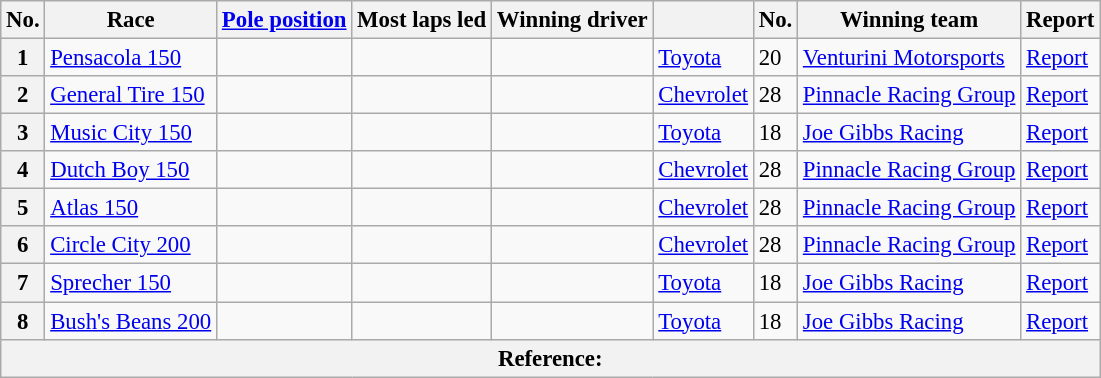<table class="wikitable" style="font-size:95%">
<tr>
<th>No.</th>
<th>Race</th>
<th><a href='#'>Pole position</a></th>
<th>Most laps led</th>
<th>Winning driver</th>
<th></th>
<th>No.</th>
<th>Winning team</th>
<th>Report</th>
</tr>
<tr>
<th>1</th>
<td><a href='#'>Pensacola 150</a></td>
<td></td>
<td></td>
<td></td>
<td><a href='#'>Toyota</a></td>
<td>20</td>
<td><a href='#'>Venturini Motorsports</a></td>
<td><a href='#'>Report</a></td>
</tr>
<tr>
<th>2</th>
<td><a href='#'>General Tire 150</a></td>
<td></td>
<td></td>
<td></td>
<td><a href='#'>Chevrolet</a></td>
<td>28</td>
<td><a href='#'>Pinnacle Racing Group</a></td>
<td><a href='#'>Report</a></td>
</tr>
<tr>
<th>3</th>
<td><a href='#'>Music City 150</a></td>
<td></td>
<td></td>
<td></td>
<td><a href='#'>Toyota</a></td>
<td>18</td>
<td><a href='#'>Joe Gibbs Racing</a></td>
<td><a href='#'>Report</a></td>
</tr>
<tr>
<th>4</th>
<td><a href='#'>Dutch Boy 150</a></td>
<td></td>
<td></td>
<td></td>
<td><a href='#'>Chevrolet</a></td>
<td>28</td>
<td><a href='#'>Pinnacle Racing Group</a></td>
<td><a href='#'>Report</a></td>
</tr>
<tr>
<th>5</th>
<td><a href='#'>Atlas 150</a></td>
<td></td>
<td></td>
<td></td>
<td><a href='#'>Chevrolet</a></td>
<td>28</td>
<td><a href='#'>Pinnacle Racing Group</a></td>
<td><a href='#'>Report</a></td>
</tr>
<tr>
<th>6</th>
<td><a href='#'>Circle City 200</a></td>
<td></td>
<td></td>
<td></td>
<td><a href='#'>Chevrolet</a></td>
<td>28</td>
<td><a href='#'>Pinnacle Racing Group</a></td>
<td><a href='#'>Report</a></td>
</tr>
<tr>
<th>7</th>
<td><a href='#'>Sprecher 150</a></td>
<td></td>
<td></td>
<td></td>
<td><a href='#'>Toyota</a></td>
<td>18</td>
<td><a href='#'>Joe Gibbs Racing</a></td>
<td><a href='#'>Report</a></td>
</tr>
<tr>
<th>8</th>
<td><a href='#'>Bush's Beans 200</a></td>
<td></td>
<td></td>
<td></td>
<td><a href='#'>Toyota</a></td>
<td>18</td>
<td><a href='#'>Joe Gibbs Racing</a></td>
<td><a href='#'>Report</a></td>
</tr>
<tr>
<th colspan="9">Reference:</th>
</tr>
</table>
